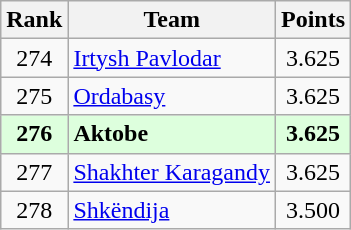<table class="wikitable" style="text-align: center;">
<tr>
<th>Rank</th>
<th>Team</th>
<th>Points</th>
</tr>
<tr>
<td>274</td>
<td align=left> <a href='#'>Irtysh Pavlodar</a></td>
<td>3.625</td>
</tr>
<tr>
<td>275</td>
<td align=left> <a href='#'>Ordabasy</a></td>
<td>3.625</td>
</tr>
<tr bgcolor="#ddffdd" style="font-weight:bold">
<td>276</td>
<td align=left> Aktobe</td>
<td>3.625</td>
</tr>
<tr>
<td>277</td>
<td align=left> <a href='#'>Shakhter Karagandy</a></td>
<td>3.625</td>
</tr>
<tr>
<td>278</td>
<td align=left> <a href='#'>Shkëndija</a></td>
<td>3.500</td>
</tr>
</table>
